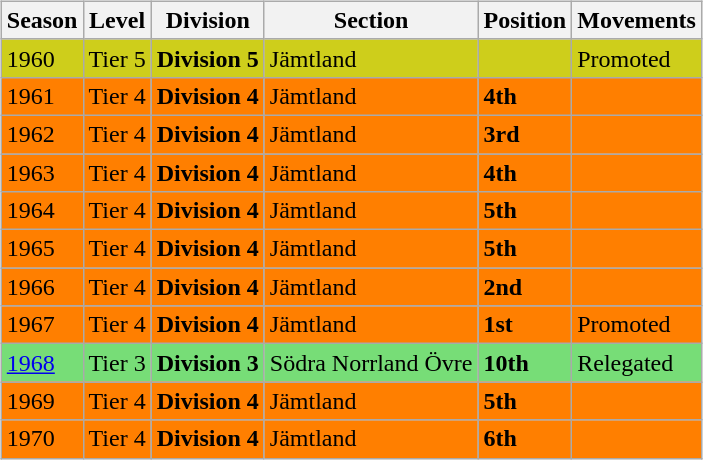<table>
<tr>
<td valign="top" width=0%><br><table class="wikitable">
<tr style="background:#f0f6fa;">
<th><strong>Season</strong></th>
<th><strong>Level</strong></th>
<th><strong>Division</strong></th>
<th><strong>Section</strong></th>
<th><strong>Position</strong></th>
<th><strong>Movements</strong></th>
</tr>
<tr>
<td style="background:#CECE1B;">1960</td>
<td style="background:#CECE1B;">Tier 5</td>
<td style="background:#CECE1B;"><strong>Division 5</strong></td>
<td style="background:#CECE1B;">Jämtland</td>
<td style="background:#CECE1B;"></td>
<td style="background:#CECE1B;">Promoted</td>
</tr>
<tr>
<td style="background:#FF7F00;">1961</td>
<td style="background:#FF7F00;">Tier 4</td>
<td style="background:#FF7F00;"><strong>Division 4</strong></td>
<td style="background:#FF7F00;">Jämtland</td>
<td style="background:#FF7F00;"><strong>4th</strong></td>
<td style="background:#FF7F00;"></td>
</tr>
<tr>
<td style="background:#FF7F00;">1962</td>
<td style="background:#FF7F00;">Tier 4</td>
<td style="background:#FF7F00;"><strong>Division 4</strong></td>
<td style="background:#FF7F00;">Jämtland</td>
<td style="background:#FF7F00;"><strong>3rd</strong></td>
<td style="background:#FF7F00;"></td>
</tr>
<tr>
<td style="background:#FF7F00;">1963</td>
<td style="background:#FF7F00;">Tier 4</td>
<td style="background:#FF7F00;"><strong>Division 4</strong></td>
<td style="background:#FF7F00;">Jämtland</td>
<td style="background:#FF7F00;"><strong>4th</strong></td>
<td style="background:#FF7F00;"></td>
</tr>
<tr>
<td style="background:#FF7F00;">1964</td>
<td style="background:#FF7F00;">Tier 4</td>
<td style="background:#FF7F00;"><strong>Division 4</strong></td>
<td style="background:#FF7F00;">Jämtland</td>
<td style="background:#FF7F00;"><strong>5th</strong></td>
<td style="background:#FF7F00;"></td>
</tr>
<tr>
<td style="background:#FF7F00;">1965</td>
<td style="background:#FF7F00;">Tier 4</td>
<td style="background:#FF7F00;"><strong>Division 4</strong></td>
<td style="background:#FF7F00;">Jämtland</td>
<td style="background:#FF7F00;"><strong>5th</strong></td>
<td style="background:#FF7F00;"></td>
</tr>
<tr>
<td style="background:#FF7F00;">1966</td>
<td style="background:#FF7F00;">Tier 4</td>
<td style="background:#FF7F00;"><strong>Division 4</strong></td>
<td style="background:#FF7F00;">Jämtland</td>
<td style="background:#FF7F00;"><strong>2nd</strong></td>
<td style="background:#FF7F00;"></td>
</tr>
<tr>
<td style="background:#FF7F00;">1967</td>
<td style="background:#FF7F00;">Tier 4</td>
<td style="background:#FF7F00;"><strong>Division 4</strong></td>
<td style="background:#FF7F00;">Jämtland</td>
<td style="background:#FF7F00;"><strong>1st</strong></td>
<td style="background:#FF7F00;">Promoted</td>
</tr>
<tr>
<td style="background:#77DD77;"><a href='#'>1968</a></td>
<td style="background:#77DD77;">Tier 3</td>
<td style="background:#77DD77;"><strong>Division 3</strong></td>
<td style="background:#77DD77;">Södra Norrland Övre</td>
<td style="background:#77DD77;"><strong>10th</strong></td>
<td style="background:#77DD77;">Relegated</td>
</tr>
<tr>
<td style="background:#FF7F00;">1969</td>
<td style="background:#FF7F00;">Tier 4</td>
<td style="background:#FF7F00;"><strong>Division 4</strong></td>
<td style="background:#FF7F00;">Jämtland</td>
<td style="background:#FF7F00;"><strong>5th</strong></td>
<td style="background:#FF7F00;"></td>
</tr>
<tr>
<td style="background:#FF7F00;">1970</td>
<td style="background:#FF7F00;">Tier 4</td>
<td style="background:#FF7F00;"><strong>Division 4</strong></td>
<td style="background:#FF7F00;">Jämtland</td>
<td style="background:#FF7F00;"><strong>6th</strong></td>
<td style="background:#FF7F00;"></td>
</tr>
</table>

</td>
</tr>
</table>
